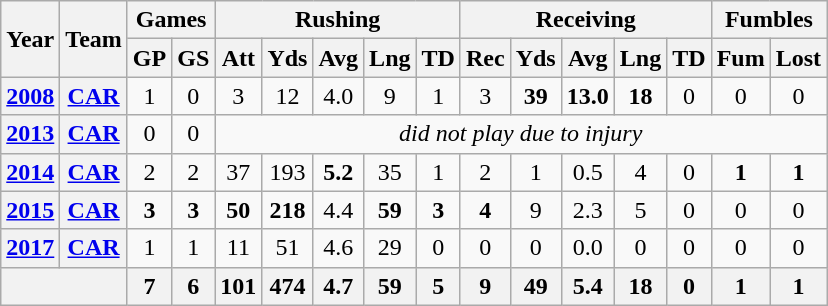<table class="wikitable" style="text-align: center;">
<tr>
<th rowspan="2">Year</th>
<th rowspan="2">Team</th>
<th colspan="2">Games</th>
<th colspan="5">Rushing</th>
<th colspan="5">Receiving</th>
<th colspan="2">Fumbles</th>
</tr>
<tr>
<th>GP</th>
<th>GS</th>
<th>Att</th>
<th>Yds</th>
<th>Avg</th>
<th>Lng</th>
<th>TD</th>
<th>Rec</th>
<th>Yds</th>
<th>Avg</th>
<th>Lng</th>
<th>TD</th>
<th>Fum</th>
<th>Lost</th>
</tr>
<tr>
<th><a href='#'>2008</a></th>
<th><a href='#'>CAR</a></th>
<td>1</td>
<td>0</td>
<td>3</td>
<td>12</td>
<td>4.0</td>
<td>9</td>
<td>1</td>
<td>3</td>
<td><strong>39</strong></td>
<td><strong>13.0</strong></td>
<td><strong>18</strong></td>
<td>0</td>
<td>0</td>
<td>0</td>
</tr>
<tr>
<th><a href='#'>2013</a></th>
<th><a href='#'>CAR</a></th>
<td>0</td>
<td>0</td>
<td colspan="12"><em>did not play due to injury</em></td>
</tr>
<tr>
<th><a href='#'>2014</a></th>
<th><a href='#'>CAR</a></th>
<td>2</td>
<td>2</td>
<td>37</td>
<td>193</td>
<td><strong>5.2</strong></td>
<td>35</td>
<td>1</td>
<td>2</td>
<td>1</td>
<td>0.5</td>
<td>4</td>
<td>0</td>
<td><strong>1</strong></td>
<td><strong>1</strong></td>
</tr>
<tr>
<th><a href='#'>2015</a></th>
<th><a href='#'>CAR</a></th>
<td><strong>3</strong></td>
<td><strong>3</strong></td>
<td><strong>50</strong></td>
<td><strong>218</strong></td>
<td>4.4</td>
<td><strong>59</strong></td>
<td><strong>3</strong></td>
<td><strong>4</strong></td>
<td>9</td>
<td>2.3</td>
<td>5</td>
<td>0</td>
<td>0</td>
<td>0</td>
</tr>
<tr>
<th><a href='#'>2017</a></th>
<th><a href='#'>CAR</a></th>
<td>1</td>
<td>1</td>
<td>11</td>
<td>51</td>
<td>4.6</td>
<td>29</td>
<td>0</td>
<td>0</td>
<td>0</td>
<td>0.0</td>
<td>0</td>
<td>0</td>
<td>0</td>
<td>0</td>
</tr>
<tr>
<th colspan="2"></th>
<th>7</th>
<th>6</th>
<th>101</th>
<th>474</th>
<th>4.7</th>
<th>59</th>
<th>5</th>
<th>9</th>
<th>49</th>
<th>5.4</th>
<th>18</th>
<th>0</th>
<th>1</th>
<th>1</th>
</tr>
</table>
